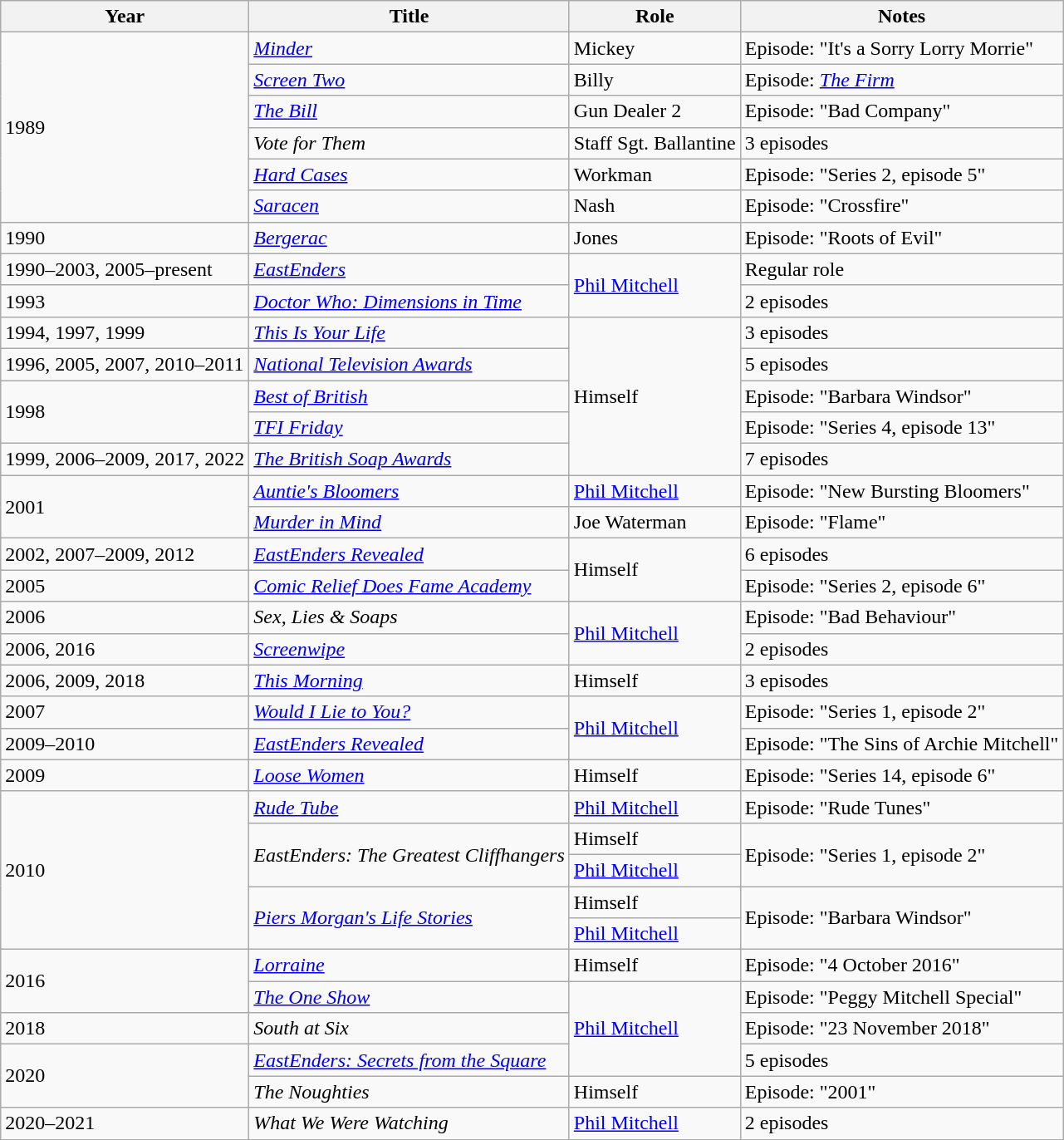<table class="wikitable sortable">
<tr>
<th>Year</th>
<th>Title</th>
<th>Role</th>
<th>Notes</th>
</tr>
<tr>
<td rowspan="6">1989</td>
<td><a href='#'><em>Minder</em></a></td>
<td>Mickey</td>
<td>Episode: "It's a Sorry Lorry Morrie"</td>
</tr>
<tr>
<td><em><a href='#'>Screen Two</a></em></td>
<td>Billy</td>
<td>Episode: <em><a href='#'>The Firm</a></em></td>
</tr>
<tr>
<td><em><a href='#'>The Bill</a></em></td>
<td>Gun Dealer 2</td>
<td>Episode: "Bad Company"</td>
</tr>
<tr>
<td><em>Vote for Them</em></td>
<td>Staff Sgt. Ballantine</td>
<td>3 episodes</td>
</tr>
<tr>
<td><a href='#'><em>Hard Cases</em></a></td>
<td>Workman</td>
<td>Episode: "Series 2, episode 5"</td>
</tr>
<tr>
<td><a href='#'><em>Saracen</em></a></td>
<td>Nash</td>
<td>Episode: "Crossfire"</td>
</tr>
<tr>
<td>1990</td>
<td><a href='#'><em>Bergerac</em></a></td>
<td>Jones</td>
<td>Episode: "Roots of Evil"</td>
</tr>
<tr>
<td>1990–2003, 2005–present</td>
<td><em><a href='#'>EastEnders</a></em></td>
<td rowspan="2"><a href='#'>Phil Mitchell</a></td>
<td>Regular role</td>
</tr>
<tr>
<td>1993</td>
<td><em><a href='#'>Doctor Who: Dimensions in Time</a></em></td>
<td>2 episodes</td>
</tr>
<tr>
<td>1994, 1997, 1999</td>
<td><a href='#'><em>This Is Your Life</em></a></td>
<td rowspan="5">Himself</td>
<td>3 episodes</td>
</tr>
<tr>
<td>1996, 2005, 2007, 2010–2011</td>
<td><em><a href='#'>National Television Awards</a></em></td>
<td>5 episodes</td>
</tr>
<tr>
<td rowspan="2">1998</td>
<td><a href='#'><em>Best of British</em></a></td>
<td>Episode: "Barbara Windsor"</td>
</tr>
<tr>
<td><em><a href='#'>TFI Friday</a></em></td>
<td>Episode: "Series 4, episode 13"</td>
</tr>
<tr>
<td>1999, 2006–2009, 2017, 2022</td>
<td><em><a href='#'>The British Soap Awards</a></em></td>
<td>7 episodes</td>
</tr>
<tr>
<td rowspan="2">2001</td>
<td><em><a href='#'>Auntie's Bloomers</a></em></td>
<td><a href='#'>Phil Mitchell</a></td>
<td>Episode: "New Bursting Bloomers"</td>
</tr>
<tr>
<td><em><a href='#'>Murder in Mind</a></em></td>
<td>Joe Waterman</td>
<td>Episode: "Flame"</td>
</tr>
<tr>
<td>2002, 2007–2009, 2012</td>
<td><em><a href='#'>EastEnders Revealed</a></em></td>
<td rowspan="2">Himself</td>
<td>6 episodes</td>
</tr>
<tr>
<td>2005</td>
<td><em><a href='#'>Comic Relief Does Fame Academy</a></em></td>
<td>Episode: "Series 2, episode 6"</td>
</tr>
<tr>
<td>2006</td>
<td><em>Sex, Lies & Soaps</em></td>
<td rowspan="2"><a href='#'>Phil Mitchell</a></td>
<td>Episode: "Bad Behaviour"</td>
</tr>
<tr>
<td>2006, 2016</td>
<td><em><a href='#'>Screenwipe</a></em></td>
<td>2 episodes</td>
</tr>
<tr>
<td>2006, 2009, 2018</td>
<td><a href='#'><em>This Morning</em></a></td>
<td>Himself</td>
<td>3 episodes</td>
</tr>
<tr>
<td>2007</td>
<td><a href='#'><em>Would I Lie to You?</em></a></td>
<td rowspan="2"><a href='#'>Phil Mitchell</a></td>
<td>Episode: "Series 1, episode 2"</td>
</tr>
<tr>
<td>2009–2010</td>
<td><em><a href='#'>EastEnders Revealed</a></em></td>
<td>Episode: "The Sins of Archie Mitchell"</td>
</tr>
<tr>
<td>2009</td>
<td><em><a href='#'>Loose Women</a></em></td>
<td>Himself</td>
<td>Episode: "Series 14, episode 6"</td>
</tr>
<tr>
<td rowspan="5">2010</td>
<td><em><a href='#'>Rude Tube</a></em></td>
<td><a href='#'>Phil Mitchell</a></td>
<td>Episode: "Rude Tunes"</td>
</tr>
<tr>
<td rowspan="2"><em>EastEnders: The Greatest Cliffhangers</em></td>
<td>Himself</td>
<td rowspan="2">Episode: "Series 1, episode 2"</td>
</tr>
<tr>
<td><a href='#'>Phil Mitchell</a></td>
</tr>
<tr>
<td rowspan="2"><em><a href='#'>Piers Morgan's Life Stories</a></em></td>
<td>Himself</td>
<td rowspan="2">Episode: "Barbara Windsor"</td>
</tr>
<tr>
<td><a href='#'>Phil Mitchell</a></td>
</tr>
<tr>
<td rowspan="2">2016</td>
<td><a href='#'><em>Lorraine</em></a></td>
<td>Himself</td>
<td>Episode: "4 October 2016"</td>
</tr>
<tr>
<td><em><a href='#'>The One Show</a></em></td>
<td rowspan="3"><a href='#'>Phil Mitchell</a></td>
<td>Episode: "Peggy Mitchell Special"</td>
</tr>
<tr>
<td>2018</td>
<td><em>South at Six</em></td>
<td>Episode: "23 November 2018"</td>
</tr>
<tr>
<td rowspan="2">2020</td>
<td><em><a href='#'>EastEnders: Secrets from the Square</a></em></td>
<td>5 episodes</td>
</tr>
<tr>
<td><em>The Noughties</em></td>
<td>Himself</td>
<td>Episode: "2001"</td>
</tr>
<tr>
<td>2020–2021</td>
<td><em>What We Were Watching</em></td>
<td><a href='#'>Phil Mitchell</a></td>
<td>2 episodes</td>
</tr>
</table>
